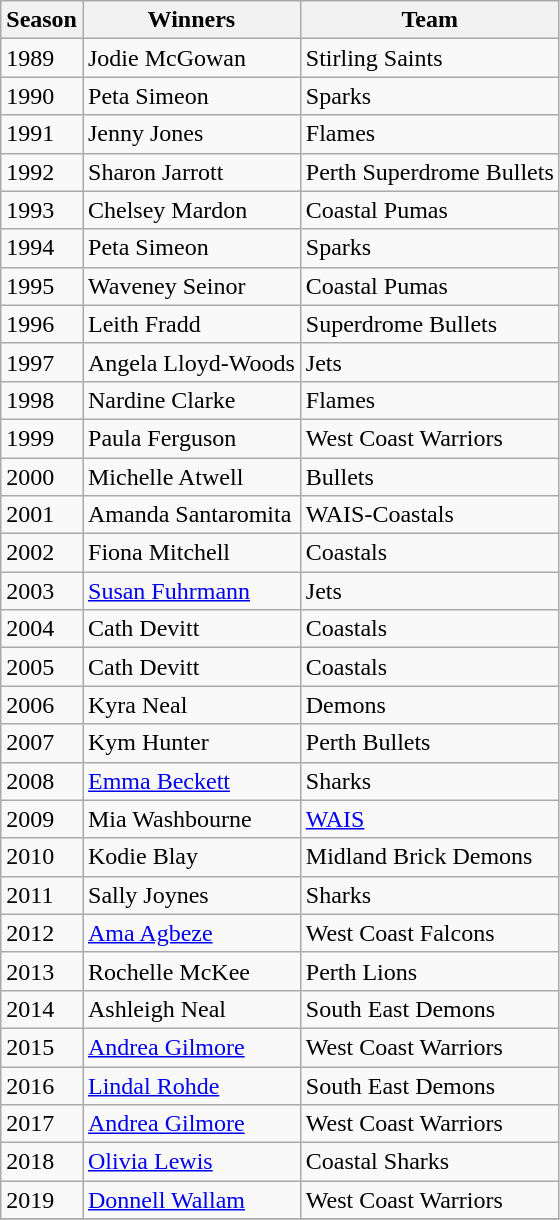<table class="wikitable collapsible">
<tr>
<th>Season</th>
<th>Winners</th>
<th>Team</th>
</tr>
<tr>
<td>1989</td>
<td>Jodie McGowan</td>
<td>Stirling Saints</td>
</tr>
<tr>
<td>1990</td>
<td>Peta Simeon</td>
<td>Sparks</td>
</tr>
<tr>
<td>1991</td>
<td>Jenny Jones</td>
<td>Flames</td>
</tr>
<tr>
<td>1992</td>
<td>Sharon Jarrott</td>
<td>Perth Superdrome Bullets</td>
</tr>
<tr>
<td>1993</td>
<td>Chelsey Mardon</td>
<td>Coastal Pumas</td>
</tr>
<tr>
<td>1994</td>
<td>Peta Simeon</td>
<td>Sparks</td>
</tr>
<tr>
<td>1995</td>
<td>Waveney Seinor</td>
<td>Coastal Pumas</td>
</tr>
<tr>
<td>1996</td>
<td>Leith Fradd</td>
<td>Superdrome Bullets</td>
</tr>
<tr>
<td>1997</td>
<td>Angela Lloyd-Woods</td>
<td>Jets</td>
</tr>
<tr>
<td>1998</td>
<td>Nardine Clarke</td>
<td>Flames</td>
</tr>
<tr>
<td>1999</td>
<td>Paula Ferguson</td>
<td>West Coast Warriors</td>
</tr>
<tr>
<td>2000</td>
<td>Michelle Atwell</td>
<td>Bullets</td>
</tr>
<tr>
<td>2001</td>
<td>Amanda Santaromita</td>
<td>WAIS-Coastals</td>
</tr>
<tr>
<td>2002</td>
<td>Fiona Mitchell</td>
<td>Coastals</td>
</tr>
<tr>
<td>2003</td>
<td><a href='#'>Susan Fuhrmann</a></td>
<td>Jets</td>
</tr>
<tr>
<td>2004</td>
<td>Cath Devitt</td>
<td>Coastals</td>
</tr>
<tr>
<td>2005</td>
<td>Cath Devitt</td>
<td>Coastals</td>
</tr>
<tr>
<td>2006</td>
<td>Kyra Neal</td>
<td>Demons</td>
</tr>
<tr>
<td>2007</td>
<td>Kym Hunter</td>
<td>Perth Bullets</td>
</tr>
<tr>
<td>2008</td>
<td><a href='#'>Emma Beckett</a></td>
<td>Sharks</td>
</tr>
<tr>
<td>2009</td>
<td>Mia Washbourne</td>
<td><a href='#'>WAIS</a></td>
</tr>
<tr>
<td>2010</td>
<td>Kodie Blay</td>
<td>Midland Brick Demons</td>
</tr>
<tr>
<td>2011</td>
<td>Sally Joynes</td>
<td>Sharks</td>
</tr>
<tr>
<td>2012</td>
<td><a href='#'>Ama Agbeze</a></td>
<td>West Coast Falcons</td>
</tr>
<tr>
<td>2013</td>
<td>Rochelle McKee</td>
<td>Perth Lions</td>
</tr>
<tr>
<td>2014</td>
<td>Ashleigh Neal</td>
<td>South East Demons</td>
</tr>
<tr>
<td>2015</td>
<td><a href='#'>Andrea Gilmore</a></td>
<td>West Coast Warriors</td>
</tr>
<tr>
<td>2016</td>
<td><a href='#'>Lindal Rohde</a></td>
<td>South East Demons</td>
</tr>
<tr>
<td>2017</td>
<td><a href='#'>Andrea Gilmore</a></td>
<td>West Coast Warriors</td>
</tr>
<tr>
<td>2018</td>
<td><a href='#'>Olivia Lewis</a></td>
<td>Coastal Sharks</td>
</tr>
<tr>
<td>2019</td>
<td><a href='#'>Donnell Wallam</a></td>
<td>West Coast Warriors</td>
</tr>
<tr>
</tr>
</table>
